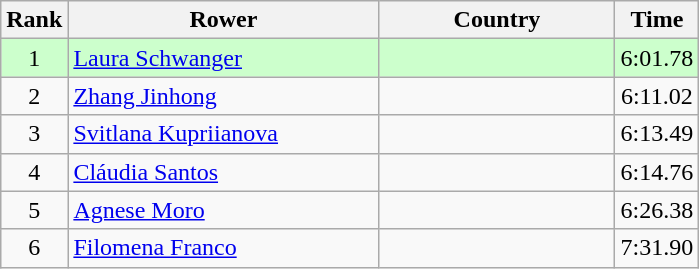<table class="wikitable" style="text-align:center">
<tr>
<th>Rank</th>
<th width=200>Rower</th>
<th width=150>Country</th>
<th width=5em>Time</th>
</tr>
<tr bgcolor="#ccffcc">
<td>1</td>
<td align=left><a href='#'>Laura Schwanger</a></td>
<td align=left></td>
<td>6:01.78</td>
</tr>
<tr>
<td>2</td>
<td align=left><a href='#'>Zhang Jinhong</a></td>
<td align=left></td>
<td>6:11.02</td>
</tr>
<tr>
<td>3</td>
<td align=left><a href='#'>Svitlana Kupriianova</a></td>
<td align=left></td>
<td>6:13.49</td>
</tr>
<tr>
<td>4</td>
<td align=left><a href='#'>Cláudia Santos</a></td>
<td align=left></td>
<td>6:14.76</td>
</tr>
<tr>
<td>5</td>
<td align=left><a href='#'>Agnese Moro</a></td>
<td align=left></td>
<td>6:26.38</td>
</tr>
<tr>
<td>6</td>
<td align=left><a href='#'>Filomena Franco</a></td>
<td align=left></td>
<td>7:31.90</td>
</tr>
</table>
